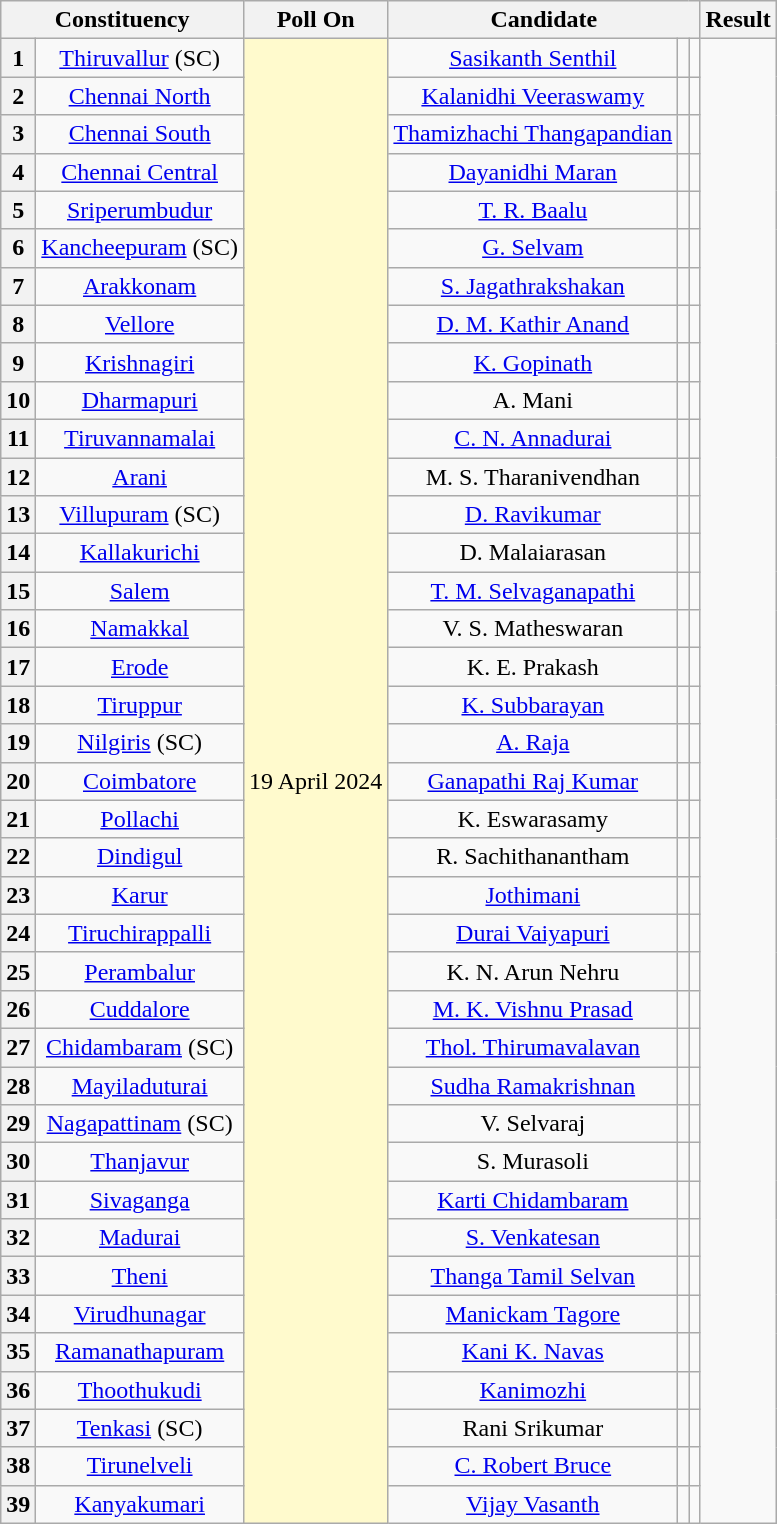<table class="wikitable sortable" style="text-align:center;">
<tr>
<th colspan="2">Constituency</th>
<th>Poll On</th>
<th colspan="3">Candidate</th>
<th>Result</th>
</tr>
<tr>
<th>1</th>
<td><a href='#'>Thiruvallur</a> (SC)</td>
<td Rowspan=39 bgcolor=#FFFACD>19 April 2024</td>
<td><a href='#'>Sasikanth Senthil</a></td>
<td></td>
<td></td>
</tr>
<tr>
<th>2</th>
<td><a href='#'>Chennai North</a></td>
<td><a href='#'>Kalanidhi Veeraswamy</a></td>
<td></td>
<td></td>
</tr>
<tr>
<th>3</th>
<td><a href='#'>Chennai South</a></td>
<td><a href='#'>Thamizhachi Thangapandian</a></td>
<td></td>
<td></td>
</tr>
<tr>
<th>4</th>
<td><a href='#'>Chennai Central</a></td>
<td><a href='#'>Dayanidhi Maran</a></td>
<td></td>
<td></td>
</tr>
<tr>
<th>5</th>
<td><a href='#'>Sriperumbudur</a></td>
<td><a href='#'>T. R. Baalu</a></td>
<td></td>
<td></td>
</tr>
<tr>
<th>6</th>
<td><a href='#'>Kancheepuram</a> (SC)</td>
<td><a href='#'>G. Selvam</a></td>
<td></td>
<td></td>
</tr>
<tr>
<th>7</th>
<td><a href='#'>Arakkonam</a></td>
<td><a href='#'>S. Jagathrakshakan</a></td>
<td></td>
<td></td>
</tr>
<tr>
<th>8</th>
<td><a href='#'>Vellore</a></td>
<td><a href='#'>D. M. Kathir Anand</a></td>
<td></td>
<td></td>
</tr>
<tr>
<th>9</th>
<td><a href='#'>Krishnagiri</a></td>
<td><a href='#'>K. Gopinath</a></td>
<td></td>
<td></td>
</tr>
<tr>
<th>10</th>
<td><a href='#'>Dharmapuri</a></td>
<td>A. Mani</td>
<td></td>
<td></td>
</tr>
<tr>
<th>11</th>
<td><a href='#'>Tiruvannamalai</a></td>
<td><a href='#'>C. N. Annadurai</a></td>
<td></td>
<td></td>
</tr>
<tr>
<th>12</th>
<td><a href='#'>Arani</a></td>
<td>M. S. Tharanivendhan</td>
<td></td>
<td></td>
</tr>
<tr>
<th>13</th>
<td><a href='#'>Villupuram</a> (SC)</td>
<td><a href='#'>D. Ravikumar</a></td>
<td></td>
<td></td>
</tr>
<tr>
<th>14</th>
<td><a href='#'>Kallakurichi</a></td>
<td>D. Malaiarasan</td>
<td></td>
<td></td>
</tr>
<tr>
<th>15</th>
<td><a href='#'>Salem</a></td>
<td><a href='#'>T. M. Selvaganapathi</a></td>
<td></td>
<td></td>
</tr>
<tr>
<th>16</th>
<td><a href='#'>Namakkal</a></td>
<td>V. S. Matheswaran</td>
<td> </td>
<td></td>
</tr>
<tr>
<th>17</th>
<td><a href='#'>Erode</a></td>
<td>K. E. Prakash</td>
<td></td>
<td></td>
</tr>
<tr>
<th>18</th>
<td><a href='#'>Tiruppur</a></td>
<td><a href='#'>K. Subbarayan</a></td>
<td></td>
<td></td>
</tr>
<tr>
<th>19</th>
<td><a href='#'>Nilgiris</a> (SC)</td>
<td><a href='#'>A. Raja</a></td>
<td></td>
<td></td>
</tr>
<tr>
<th>20</th>
<td><a href='#'>Coimbatore</a></td>
<td><a href='#'>Ganapathi Raj Kumar</a></td>
<td></td>
<td></td>
</tr>
<tr>
<th>21</th>
<td><a href='#'>Pollachi</a></td>
<td>K. Eswarasamy</td>
<td></td>
<td></td>
</tr>
<tr>
<th>22</th>
<td><a href='#'>Dindigul</a></td>
<td>R. Sachithanantham</td>
<td></td>
<td></td>
</tr>
<tr>
<th>23</th>
<td><a href='#'>Karur</a></td>
<td><a href='#'>Jothimani</a></td>
<td></td>
<td></td>
</tr>
<tr>
<th>24</th>
<td><a href='#'>Tiruchirappalli</a></td>
<td><a href='#'>Durai Vaiyapuri</a></td>
<td></td>
<td></td>
</tr>
<tr>
<th>25</th>
<td><a href='#'>Perambalur</a></td>
<td>K. N. Arun Nehru</td>
<td></td>
<td></td>
</tr>
<tr>
<th>26</th>
<td><a href='#'>Cuddalore</a></td>
<td><a href='#'>M. K. Vishnu Prasad</a></td>
<td></td>
<td></td>
</tr>
<tr>
<th>27</th>
<td><a href='#'>Chidambaram</a> (SC)</td>
<td><a href='#'>Thol. Thirumavalavan</a></td>
<td></td>
<td></td>
</tr>
<tr>
<th>28</th>
<td><a href='#'>Mayiladuturai</a></td>
<td><a href='#'>Sudha Ramakrishnan</a></td>
<td></td>
<td></td>
</tr>
<tr>
<th>29</th>
<td><a href='#'>Nagapattinam</a> (SC)</td>
<td>V. Selvaraj</td>
<td></td>
<td></td>
</tr>
<tr>
<th>30</th>
<td><a href='#'>Thanjavur</a></td>
<td>S. Murasoli</td>
<td></td>
<td></td>
</tr>
<tr>
<th>31</th>
<td><a href='#'>Sivaganga</a></td>
<td><a href='#'>Karti Chidambaram</a></td>
<td></td>
<td></td>
</tr>
<tr>
<th>32</th>
<td><a href='#'>Madurai</a></td>
<td><a href='#'>S. Venkatesan</a></td>
<td></td>
<td></td>
</tr>
<tr>
<th>33</th>
<td><a href='#'>Theni</a></td>
<td><a href='#'>Thanga Tamil Selvan</a></td>
<td></td>
<td></td>
</tr>
<tr>
<th>34</th>
<td><a href='#'>Virudhunagar</a></td>
<td><a href='#'>Manickam Tagore</a></td>
<td></td>
<td></td>
</tr>
<tr>
<th>35</th>
<td><a href='#'>Ramanathapuram</a></td>
<td><a href='#'>Kani K. Navas</a></td>
<td></td>
<td></td>
</tr>
<tr>
<th>36</th>
<td><a href='#'>Thoothukudi</a></td>
<td><a href='#'>Kanimozhi</a></td>
<td></td>
<td></td>
</tr>
<tr>
<th>37</th>
<td><a href='#'>Tenkasi</a> (SC)</td>
<td>Rani Srikumar</td>
<td></td>
<td></td>
</tr>
<tr>
<th>38</th>
<td><a href='#'>Tirunelveli</a></td>
<td><a href='#'>C. Robert Bruce</a></td>
<td></td>
<td></td>
</tr>
<tr>
<th>39</th>
<td><a href='#'>Kanyakumari</a></td>
<td><a href='#'>Vijay Vasanth</a></td>
<td></td>
<td></td>
</tr>
</table>
